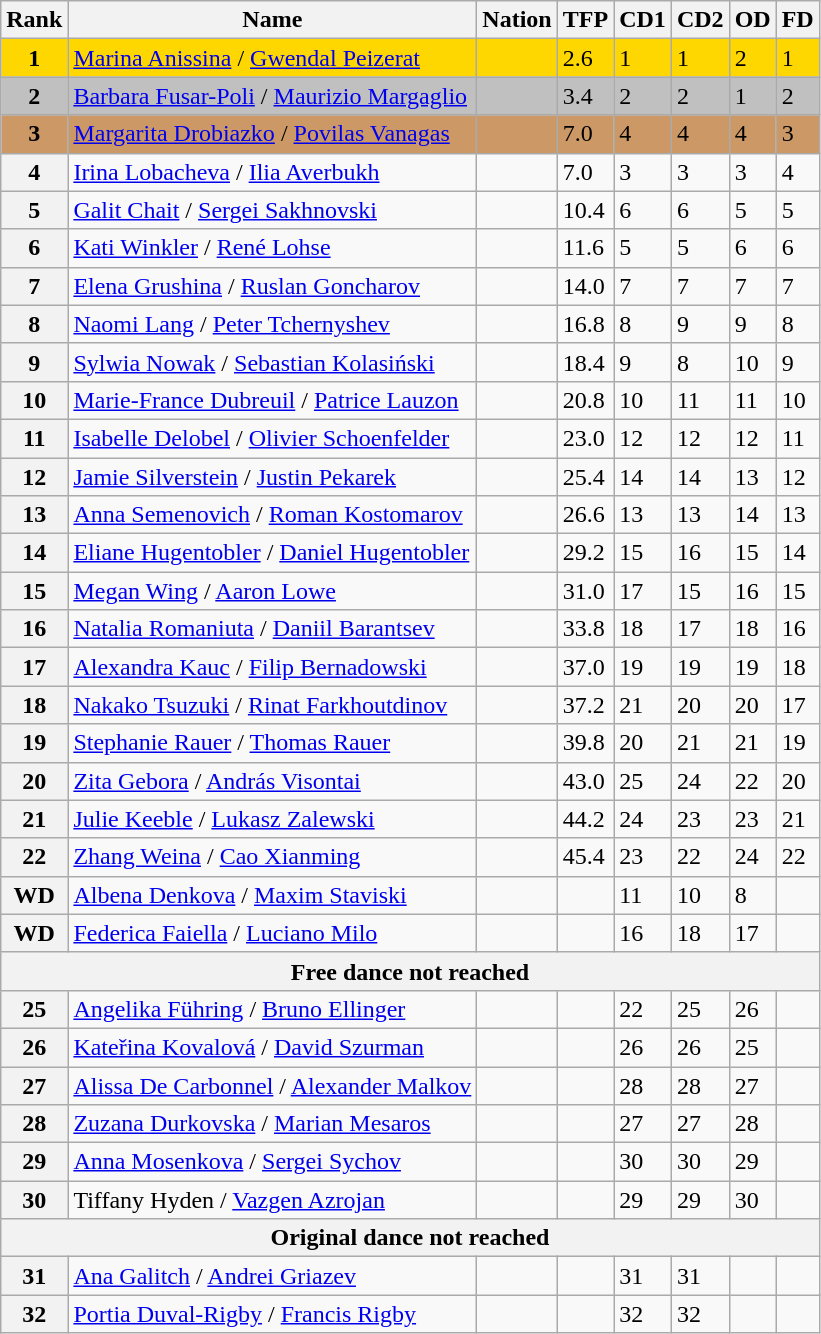<table class="wikitable">
<tr>
<th>Rank</th>
<th>Name</th>
<th>Nation</th>
<th>TFP</th>
<th>CD1</th>
<th>CD2</th>
<th>OD</th>
<th>FD</th>
</tr>
<tr bgcolor=gold>
<td align=center><strong>1</strong></td>
<td><a href='#'>Marina Anissina</a> / <a href='#'>Gwendal Peizerat</a></td>
<td></td>
<td>2.6</td>
<td>1</td>
<td>1</td>
<td>2</td>
<td>1</td>
</tr>
<tr bgcolor=silver>
<td align=center><strong>2</strong></td>
<td><a href='#'>Barbara Fusar-Poli</a> / <a href='#'>Maurizio Margaglio</a></td>
<td></td>
<td>3.4</td>
<td>2</td>
<td>2</td>
<td>1</td>
<td>2</td>
</tr>
<tr bgcolor=cc9966>
<td align=center><strong>3</strong></td>
<td><a href='#'>Margarita Drobiazko</a> / <a href='#'>Povilas Vanagas</a></td>
<td></td>
<td>7.0</td>
<td>4</td>
<td>4</td>
<td>4</td>
<td>3</td>
</tr>
<tr>
<th>4</th>
<td><a href='#'>Irina Lobacheva</a> / <a href='#'>Ilia Averbukh</a></td>
<td></td>
<td>7.0</td>
<td>3</td>
<td>3</td>
<td>3</td>
<td>4</td>
</tr>
<tr>
<th>5</th>
<td><a href='#'>Galit Chait</a> / <a href='#'>Sergei Sakhnovski</a></td>
<td></td>
<td>10.4</td>
<td>6</td>
<td>6</td>
<td>5</td>
<td>5</td>
</tr>
<tr>
<th>6</th>
<td><a href='#'>Kati Winkler</a> / <a href='#'>René Lohse</a></td>
<td></td>
<td>11.6</td>
<td>5</td>
<td>5</td>
<td>6</td>
<td>6</td>
</tr>
<tr>
<th>7</th>
<td><a href='#'>Elena Grushina</a> / <a href='#'>Ruslan Goncharov</a></td>
<td></td>
<td>14.0</td>
<td>7</td>
<td>7</td>
<td>7</td>
<td>7</td>
</tr>
<tr>
<th>8</th>
<td><a href='#'>Naomi Lang</a> / <a href='#'>Peter Tchernyshev</a></td>
<td></td>
<td>16.8</td>
<td>8</td>
<td>9</td>
<td>9</td>
<td>8</td>
</tr>
<tr>
<th>9</th>
<td><a href='#'>Sylwia Nowak</a> / <a href='#'>Sebastian Kolasiński</a></td>
<td></td>
<td>18.4</td>
<td>9</td>
<td>8</td>
<td>10</td>
<td>9</td>
</tr>
<tr>
<th>10</th>
<td><a href='#'>Marie-France Dubreuil</a> / <a href='#'>Patrice Lauzon</a></td>
<td></td>
<td>20.8</td>
<td>10</td>
<td>11</td>
<td>11</td>
<td>10</td>
</tr>
<tr>
<th>11</th>
<td><a href='#'>Isabelle Delobel</a> / <a href='#'>Olivier Schoenfelder</a></td>
<td></td>
<td>23.0</td>
<td>12</td>
<td>12</td>
<td>12</td>
<td>11</td>
</tr>
<tr>
<th>12</th>
<td><a href='#'>Jamie Silverstein</a> / <a href='#'>Justin Pekarek</a></td>
<td></td>
<td>25.4</td>
<td>14</td>
<td>14</td>
<td>13</td>
<td>12</td>
</tr>
<tr>
<th>13</th>
<td><a href='#'>Anna Semenovich</a> / <a href='#'>Roman Kostomarov</a></td>
<td></td>
<td>26.6</td>
<td>13</td>
<td>13</td>
<td>14</td>
<td>13</td>
</tr>
<tr>
<th>14</th>
<td><a href='#'>Eliane Hugentobler</a> / <a href='#'>Daniel Hugentobler</a></td>
<td></td>
<td>29.2</td>
<td>15</td>
<td>16</td>
<td>15</td>
<td>14</td>
</tr>
<tr>
<th>15</th>
<td><a href='#'>Megan Wing</a> / <a href='#'>Aaron Lowe</a></td>
<td></td>
<td>31.0</td>
<td>17</td>
<td>15</td>
<td>16</td>
<td>15</td>
</tr>
<tr>
<th>16</th>
<td><a href='#'>Natalia Romaniuta</a> / <a href='#'>Daniil Barantsev</a></td>
<td></td>
<td>33.8</td>
<td>18</td>
<td>17</td>
<td>18</td>
<td>16</td>
</tr>
<tr>
<th>17</th>
<td><a href='#'>Alexandra Kauc</a> / <a href='#'>Filip Bernadowski</a></td>
<td></td>
<td>37.0</td>
<td>19</td>
<td>19</td>
<td>19</td>
<td>18</td>
</tr>
<tr>
<th>18</th>
<td><a href='#'>Nakako Tsuzuki</a> / <a href='#'>Rinat Farkhoutdinov</a></td>
<td></td>
<td>37.2</td>
<td>21</td>
<td>20</td>
<td>20</td>
<td>17</td>
</tr>
<tr>
<th>19</th>
<td><a href='#'>Stephanie Rauer</a> / <a href='#'>Thomas Rauer</a></td>
<td></td>
<td>39.8</td>
<td>20</td>
<td>21</td>
<td>21</td>
<td>19</td>
</tr>
<tr>
<th>20</th>
<td><a href='#'>Zita Gebora</a> / <a href='#'>András Visontai</a></td>
<td></td>
<td>43.0</td>
<td>25</td>
<td>24</td>
<td>22</td>
<td>20</td>
</tr>
<tr>
<th>21</th>
<td><a href='#'>Julie Keeble</a> / <a href='#'>Lukasz Zalewski</a></td>
<td></td>
<td>44.2</td>
<td>24</td>
<td>23</td>
<td>23</td>
<td>21</td>
</tr>
<tr>
<th>22</th>
<td><a href='#'>Zhang Weina</a> / <a href='#'>Cao Xianming</a></td>
<td></td>
<td>45.4</td>
<td>23</td>
<td>22</td>
<td>24</td>
<td>22</td>
</tr>
<tr>
<th>WD</th>
<td><a href='#'>Albena Denkova</a> / <a href='#'>Maxim Staviski</a></td>
<td></td>
<td></td>
<td>11</td>
<td>10</td>
<td>8</td>
<td></td>
</tr>
<tr>
<th>WD</th>
<td><a href='#'>Federica Faiella</a> / <a href='#'>Luciano Milo</a></td>
<td></td>
<td></td>
<td>16</td>
<td>18</td>
<td>17</td>
<td></td>
</tr>
<tr>
<th colspan=8>Free dance not reached</th>
</tr>
<tr>
<th>25</th>
<td><a href='#'>Angelika Führing</a> / <a href='#'>Bruno Ellinger</a></td>
<td></td>
<td></td>
<td>22</td>
<td>25</td>
<td>26</td>
<td></td>
</tr>
<tr>
<th>26</th>
<td><a href='#'>Kateřina Kovalová</a> / <a href='#'>David Szurman</a></td>
<td></td>
<td></td>
<td>26</td>
<td>26</td>
<td>25</td>
<td></td>
</tr>
<tr>
<th>27</th>
<td><a href='#'>Alissa De Carbonnel</a> / <a href='#'>Alexander Malkov</a></td>
<td></td>
<td></td>
<td>28</td>
<td>28</td>
<td>27</td>
<td></td>
</tr>
<tr>
<th>28</th>
<td><a href='#'>Zuzana Durkovska</a> / <a href='#'>Marian Mesaros</a></td>
<td></td>
<td></td>
<td>27</td>
<td>27</td>
<td>28</td>
<td></td>
</tr>
<tr>
<th>29</th>
<td><a href='#'>Anna Mosenkova</a> / <a href='#'>Sergei Sychov</a></td>
<td></td>
<td></td>
<td>30</td>
<td>30</td>
<td>29</td>
<td></td>
</tr>
<tr>
<th>30</th>
<td>Tiffany Hyden / <a href='#'>Vazgen Azrojan</a></td>
<td></td>
<td></td>
<td>29</td>
<td>29</td>
<td>30</td>
<td></td>
</tr>
<tr>
<th colspan=8>Original dance not reached</th>
</tr>
<tr>
<th>31</th>
<td><a href='#'>Ana Galitch</a> / <a href='#'>Andrei Griazev</a></td>
<td></td>
<td></td>
<td>31</td>
<td>31</td>
<td></td>
<td></td>
</tr>
<tr>
<th>32</th>
<td><a href='#'>Portia Duval-Rigby</a> / <a href='#'>Francis Rigby</a></td>
<td></td>
<td></td>
<td>32</td>
<td>32</td>
<td></td>
<td></td>
</tr>
</table>
